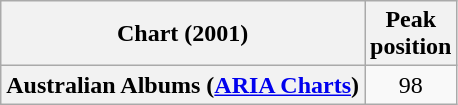<table class="wikitable sortable plainrowheaders" style="text-align:center">
<tr>
<th scope="col">Chart (2001)</th>
<th scope="col">Peak<br>position</th>
</tr>
<tr>
<th scope="row">Australian Albums (<a href='#'>ARIA Charts</a>)</th>
<td>98</td>
</tr>
</table>
